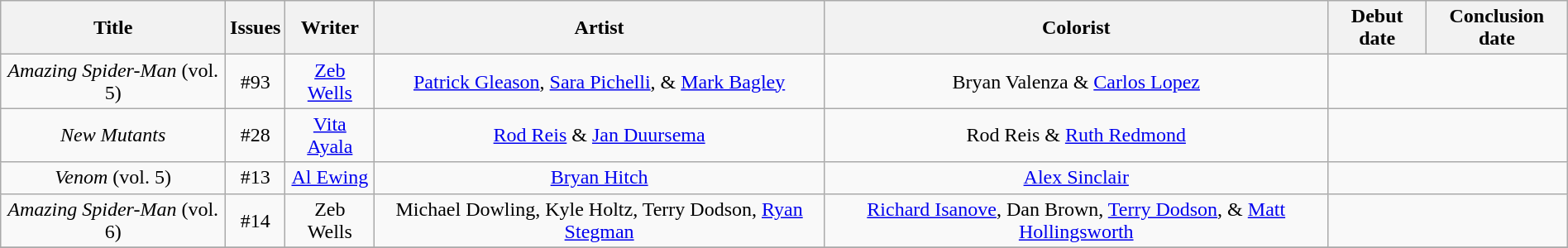<table class="wikitable" style="text-align:center; width:100%">
<tr>
<th scope="col">Title</th>
<th scope="col">Issues</th>
<th scope="col">Writer</th>
<th scope="col">Artist</th>
<th scope="col">Colorist</th>
<th scope="col">Debut date</th>
<th>Conclusion date</th>
</tr>
<tr>
<td><em>Amazing Spider-Man</em> (vol. 5)</td>
<td>#93</td>
<td><a href='#'>Zeb Wells</a></td>
<td><a href='#'>Patrick Gleason</a>, <a href='#'>Sara Pichelli</a>, & <a href='#'>Mark Bagley</a></td>
<td>Bryan Valenza & <a href='#'>Carlos Lopez</a></td>
<td colspan="2"></td>
</tr>
<tr>
<td><em>New Mutants</em></td>
<td>#28</td>
<td><a href='#'>Vita Ayala</a></td>
<td><a href='#'>Rod Reis</a> & <a href='#'>Jan Duursema</a></td>
<td>Rod Reis & <a href='#'>Ruth Redmond</a></td>
<td colspan="2"></td>
</tr>
<tr>
<td><em>Venom</em> (vol. 5)</td>
<td>#13</td>
<td><a href='#'>Al Ewing</a></td>
<td><a href='#'>Bryan Hitch</a></td>
<td><a href='#'>Alex Sinclair</a></td>
<td colspan="2"></td>
</tr>
<tr>
<td><em>Amazing Spider-Man</em> (vol. 6)</td>
<td>#14</td>
<td>Zeb Wells</td>
<td>Michael Dowling, Kyle Holtz, Terry Dodson, <a href='#'>Ryan Stegman</a></td>
<td><a href='#'>Richard Isanove</a>, Dan Brown, <a href='#'>Terry Dodson</a>, & <a href='#'>Matt Hollingsworth</a></td>
<td colspan="2"></td>
</tr>
<tr>
</tr>
</table>
